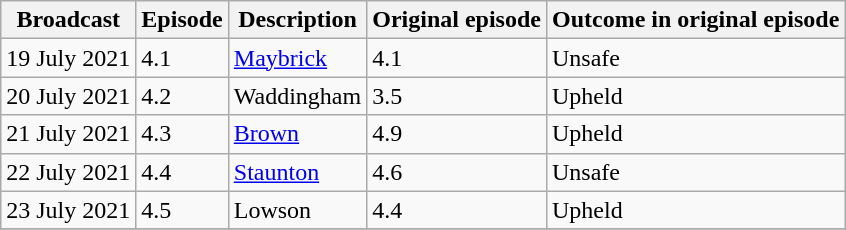<table class="wikitable">
<tr>
<th>Broadcast</th>
<th>Episode</th>
<th>Description</th>
<th>Original episode</th>
<th>Outcome in original episode</th>
</tr>
<tr>
<td>19 July 2021</td>
<td>4.1</td>
<td><a href='#'>Maybrick</a></td>
<td>4.1</td>
<td>Unsafe</td>
</tr>
<tr>
<td>20 July 2021</td>
<td>4.2</td>
<td>Waddingham</td>
<td>3.5</td>
<td>Upheld</td>
</tr>
<tr>
<td>21 July 2021</td>
<td>4.3</td>
<td><a href='#'>Brown</a></td>
<td>4.9</td>
<td>Upheld</td>
</tr>
<tr>
<td>22 July 2021</td>
<td>4.4</td>
<td><a href='#'>Staunton</a></td>
<td>4.6</td>
<td>Unsafe</td>
</tr>
<tr>
<td>23 July 2021</td>
<td>4.5</td>
<td>Lowson</td>
<td>4.4</td>
<td>Upheld</td>
</tr>
<tr>
</tr>
</table>
